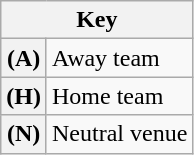<table class="wikitable plainrowheaders">
<tr>
<th colspan="2" scope="col">Key</th>
</tr>
<tr>
<th align="left" scope="row">(A)</th>
<td align="left">Away team</td>
</tr>
<tr>
<th align="left" scope="row">(H)</th>
<td align="left">Home team</td>
</tr>
<tr>
<th align="left" scope="row">(N)</th>
<td align="left">Neutral venue</td>
</tr>
</table>
